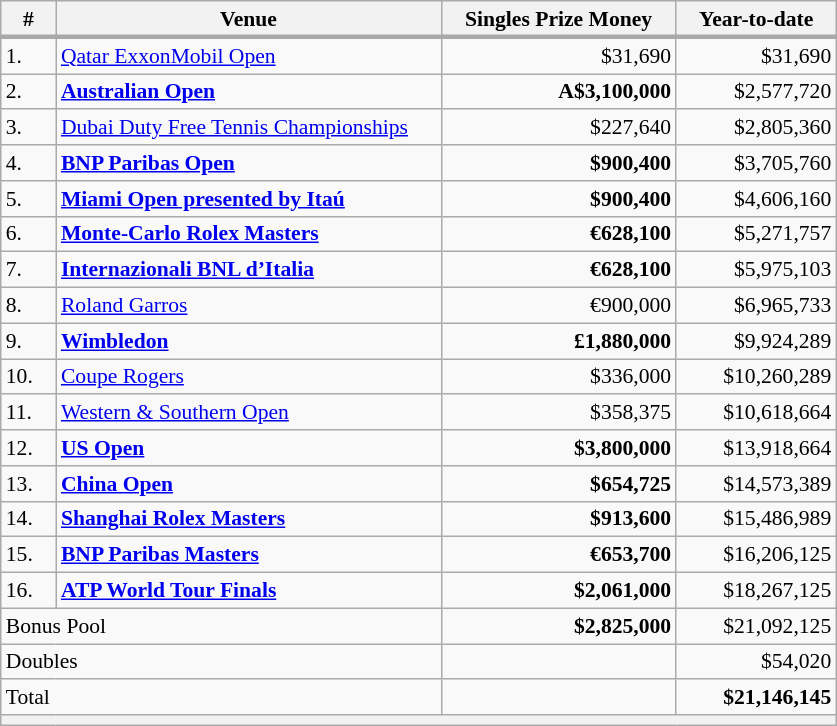<table class="wikitable" style="font-size:90%">
<tr>
<th style="width:30px;">#</th>
<th style="width:250px;">Venue</th>
<th style="width:150px;">Singles Prize Money</th>
<th style="width:100px;">Year-to-date</th>
</tr>
<tr style="text-align:center; border-bottom:3px solid darkgrey">
</tr>
<tr>
<td>1.</td>
<td><a href='#'>Qatar ExxonMobil Open</a></td>
<td style="text-align:right;">$31,690</td>
<td style="text-align:right;">$31,690</td>
</tr>
<tr>
<td>2.</td>
<td><strong><a href='#'>Australian Open</a></strong></td>
<td style="text-align:right;"><strong>A$3,100,000</strong></td>
<td style="text-align:right;">$2,577,720</td>
</tr>
<tr>
<td>3.</td>
<td><a href='#'>Dubai Duty Free Tennis Championships</a></td>
<td style="text-align:right;">$227,640</td>
<td style="text-align:right;">$2,805,360</td>
</tr>
<tr>
<td>4.</td>
<td><strong><a href='#'>BNP Paribas Open</a></strong></td>
<td style="text-align:right;"><strong>$900,400</strong></td>
<td style="text-align:right;">$3,705,760</td>
</tr>
<tr>
<td>5.</td>
<td><strong><a href='#'>Miami Open presented by Itaú</a></strong></td>
<td style="text-align:right;"><strong>$900,400</strong></td>
<td style="text-align:right;">$4,606,160</td>
</tr>
<tr>
<td>6.</td>
<td><strong><a href='#'>Monte-Carlo Rolex Masters</a></strong></td>
<td style="text-align:right;"><strong>€628,100</strong></td>
<td style="text-align:right;">$5,271,757</td>
</tr>
<tr>
<td>7.</td>
<td><strong><a href='#'>Internazionali BNL d’Italia</a></strong></td>
<td style="text-align:right;"><strong>€628,100</strong></td>
<td style="text-align:right;">$5,975,103</td>
</tr>
<tr>
<td>8.</td>
<td><a href='#'>Roland Garros</a></td>
<td style="text-align:right;">€900,000</td>
<td style="text-align:right;">$6,965,733</td>
</tr>
<tr>
<td>9.</td>
<td><strong><a href='#'>Wimbledon</a></strong></td>
<td style="text-align:right;"><strong>£1,880,000</strong></td>
<td style="text-align:right;">$9,924,289</td>
</tr>
<tr>
<td>10.</td>
<td><a href='#'>Coupe Rogers</a></td>
<td style="text-align:right;">$336,000</td>
<td style="text-align:right;">$10,260,289</td>
</tr>
<tr>
<td>11.</td>
<td><a href='#'>Western & Southern Open</a></td>
<td style="text-align:right;">$358,375</td>
<td style="text-align:right;">$10,618,664</td>
</tr>
<tr>
<td>12.</td>
<td><strong><a href='#'>US Open</a></strong></td>
<td style="text-align:right;"><strong>$3,800,000</strong></td>
<td style="text-align:right;">$13,918,664</td>
</tr>
<tr>
<td>13.</td>
<td><strong><a href='#'>China Open</a></strong></td>
<td style="text-align:right;"><strong>$654,725</strong></td>
<td style="text-align:right;">$14,573,389</td>
</tr>
<tr>
<td>14.</td>
<td><strong><a href='#'>Shanghai Rolex Masters</a></strong></td>
<td style="text-align:right;"><strong>$913,600</strong></td>
<td style="text-align:right;">$15,486,989</td>
</tr>
<tr>
<td>15.</td>
<td><strong><a href='#'>BNP Paribas Masters</a></strong></td>
<td style="text-align:right;"><strong>€653,700</strong></td>
<td style="text-align:right;">$16,206,125</td>
</tr>
<tr>
<td>16.</td>
<td><strong><a href='#'>ATP World Tour Finals</a></strong></td>
<td style="text-align:right;"><strong>$2,061,000</strong></td>
<td style="text-align:right;">$18,267,125</td>
</tr>
<tr>
<td colspan=2>Bonus Pool</td>
<td style="text-align:right;"><strong>$2,825,000</strong></td>
<td style="text-align:right;">$21,092,125</td>
</tr>
<tr>
<td colspan=2>Doubles</td>
<td style="text-align:right;"></td>
<td style="text-align:right;">$54,020</td>
</tr>
<tr>
<td colspan=2>Total</td>
<td style="text-align:right;"></td>
<td style="text-align:right;"><strong>$21,146,145</strong></td>
</tr>
<tr>
<th colspan=9></th>
</tr>
</table>
